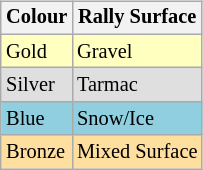<table align="right" border="0">
<tr>
<td><br><table class="wikitable" style="font-size: 85%">
<tr valign="top">
<th valign="middle"><strong>Colour</strong></th>
<th valign="middle"><strong>Rally Surface</strong></th>
</tr>
<tr>
<td style="background:#ffffbf;">Gold</td>
<td style="background:#ffffbf;">Gravel</td>
</tr>
<tr>
<td style="background:#dfdfdf;">Silver</td>
<td style="background:#dfdfdf;">Tarmac</td>
</tr>
<tr>
<td style="background:#8fcfdf;">Blue</td>
<td style="background:#8fcfdf;">Snow/Ice</td>
</tr>
<tr>
<td style="background:#ffdf9f;">Bronze</td>
<td style="background:#ffdf9f;">Mixed Surface</td>
</tr>
</table>
</td>
</tr>
</table>
